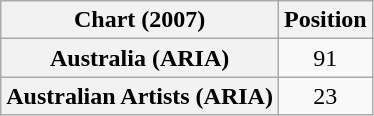<table class="wikitable plainrowheaders" style="text-align:center">
<tr>
<th scope="col">Chart (2007)</th>
<th scope="col">Position</th>
</tr>
<tr>
<th scope="row">Australia (ARIA)</th>
<td>91</td>
</tr>
<tr>
<th scope="row">Australian Artists (ARIA)</th>
<td>23</td>
</tr>
</table>
